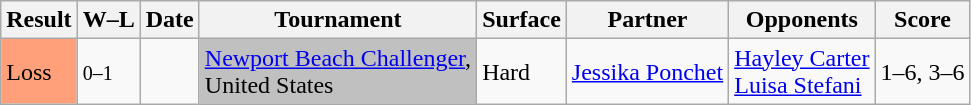<table class="sortable wikitable">
<tr>
<th>Result</th>
<th class="unsortable">W–L</th>
<th>Date</th>
<th>Tournament</th>
<th>Surface</th>
<th>Partner</th>
<th>Opponents</th>
<th class="unsortable">Score</th>
</tr>
<tr>
<td style="background:#ffa07a;">Loss</td>
<td><small>0–1</small></td>
<td><a href='#'></a></td>
<td bgcolor=silver><a href='#'>Newport Beach Challenger</a>, <br>United States</td>
<td>Hard</td>
<td> <a href='#'>Jessika Ponchet</a></td>
<td> <a href='#'>Hayley Carter</a> <br>  <a href='#'>Luisa Stefani</a></td>
<td>1–6, 3–6</td>
</tr>
</table>
